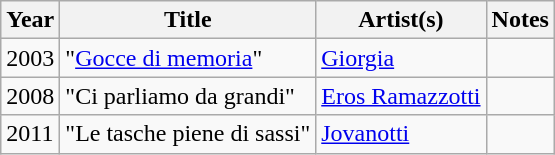<table class="wikitable plainrowheaders sortable">
<tr>
<th scope="col">Year</th>
<th scope="col">Title</th>
<th scope="col">Artist(s)</th>
<th scope="col" class="unsortable">Notes</th>
</tr>
<tr>
<td>2003</td>
<td>"<a href='#'>Gocce di memoria</a>"</td>
<td><a href='#'>Giorgia</a></td>
<td></td>
</tr>
<tr>
<td>2008</td>
<td>"Ci parliamo da grandi"</td>
<td><a href='#'>Eros Ramazzotti</a></td>
<td></td>
</tr>
<tr>
<td>2011</td>
<td>"Le tasche piene di sassi"</td>
<td><a href='#'>Jovanotti</a></td>
<td></td>
</tr>
</table>
